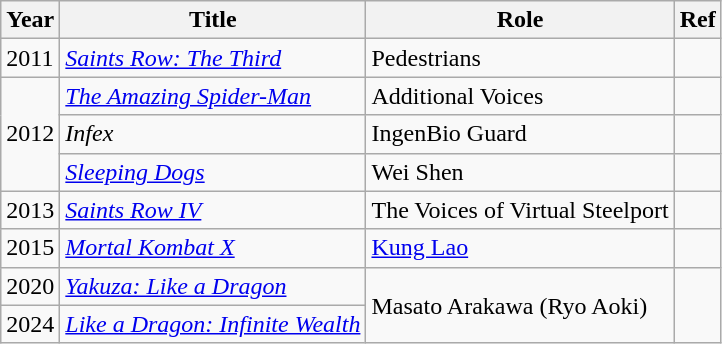<table class="wikitable sortable">
<tr>
<th>Year</th>
<th>Title</th>
<th>Role</th>
<th>Ref</th>
</tr>
<tr>
<td>2011</td>
<td><em><a href='#'>Saints Row: The Third</a></em></td>
<td>Pedestrians</td>
<td></td>
</tr>
<tr>
<td rowspan=3>2012</td>
<td><em><a href='#'>The Amazing Spider-Man</a></em></td>
<td>Additional Voices</td>
<td></td>
</tr>
<tr>
<td><em>Infex</em></td>
<td>IngenBio Guard</td>
<td></td>
</tr>
<tr>
<td><em><a href='#'>Sleeping Dogs</a></em></td>
<td>Wei Shen</td>
<td></td>
</tr>
<tr>
<td>2013</td>
<td><em><a href='#'>Saints Row IV</a></em></td>
<td>The Voices of Virtual Steelport</td>
<td></td>
</tr>
<tr>
<td>2015</td>
<td><em><a href='#'>Mortal Kombat X</a></em></td>
<td><a href='#'>Kung Lao</a></td>
<td></td>
</tr>
<tr>
<td>2020</td>
<td><em><a href='#'>Yakuza: Like a Dragon</a></em></td>
<td rowspan="2">Masato Arakawa (Ryo Aoki)</td>
<td rowspan="2"></td>
</tr>
<tr>
<td>2024</td>
<td><em><a href='#'>Like a Dragon: Infinite Wealth</a></em></td>
</tr>
</table>
